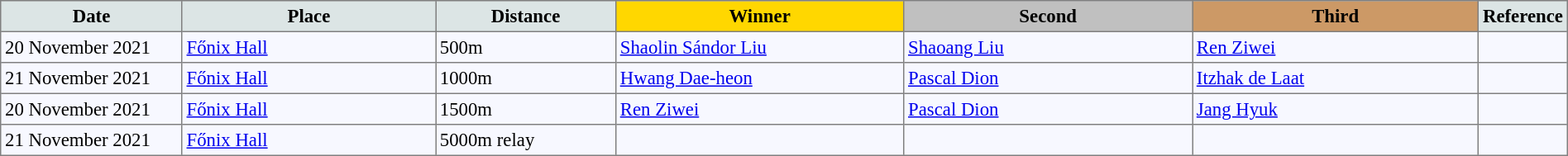<table bgcolor="#f7f8ff" cellpadding="3" cellspacing="0" border="1" style="font-size: 95%; border: gray solid 1px; border-collapse: collapse;">
<tr bgcolor="#cccccc" (1>
<td width="150" align="center" bgcolor="#dce5e5"><strong>Date</strong></td>
<td width="220" align="center" bgcolor="#dce5e5"><strong>Place</strong></td>
<td width="150" align="center" bgcolor="#dce5e5"><strong>Distance</strong></td>
<td align="center" bgcolor="gold" width="250"><strong>Winner</strong></td>
<td align="center" bgcolor="silver" width="250"><strong>Second</strong></td>
<td width="250" align="center" bgcolor="#cc9966"><strong>Third</strong></td>
<td width="30" align="center" bgcolor="#dce5e5"><strong>Reference</strong></td>
</tr>
<tr align="left">
<td>20 November 2021</td>
<td><a href='#'>Főnix Hall</a></td>
<td>500m</td>
<td> <a href='#'>Shaolin Sándor Liu</a></td>
<td> <a href='#'>Shaoang Liu</a></td>
<td> <a href='#'>Ren Ziwei</a></td>
<td></td>
</tr>
<tr align="left">
<td>21 November 2021</td>
<td><a href='#'>Főnix Hall</a></td>
<td>1000m</td>
<td> <a href='#'>Hwang Dae-heon</a></td>
<td> <a href='#'>Pascal Dion</a></td>
<td> <a href='#'>Itzhak de Laat</a></td>
<td></td>
</tr>
<tr align="left">
<td>20 November 2021</td>
<td><a href='#'>Főnix Hall</a></td>
<td>1500m</td>
<td> <a href='#'>Ren Ziwei</a></td>
<td> <a href='#'>Pascal Dion</a></td>
<td> <a href='#'>Jang Hyuk</a></td>
<td></td>
</tr>
<tr align="left">
<td>21 November 2021</td>
<td><a href='#'>Főnix Hall</a></td>
<td>5000m relay</td>
<td></td>
<td></td>
<td></td>
<td></td>
</tr>
</table>
